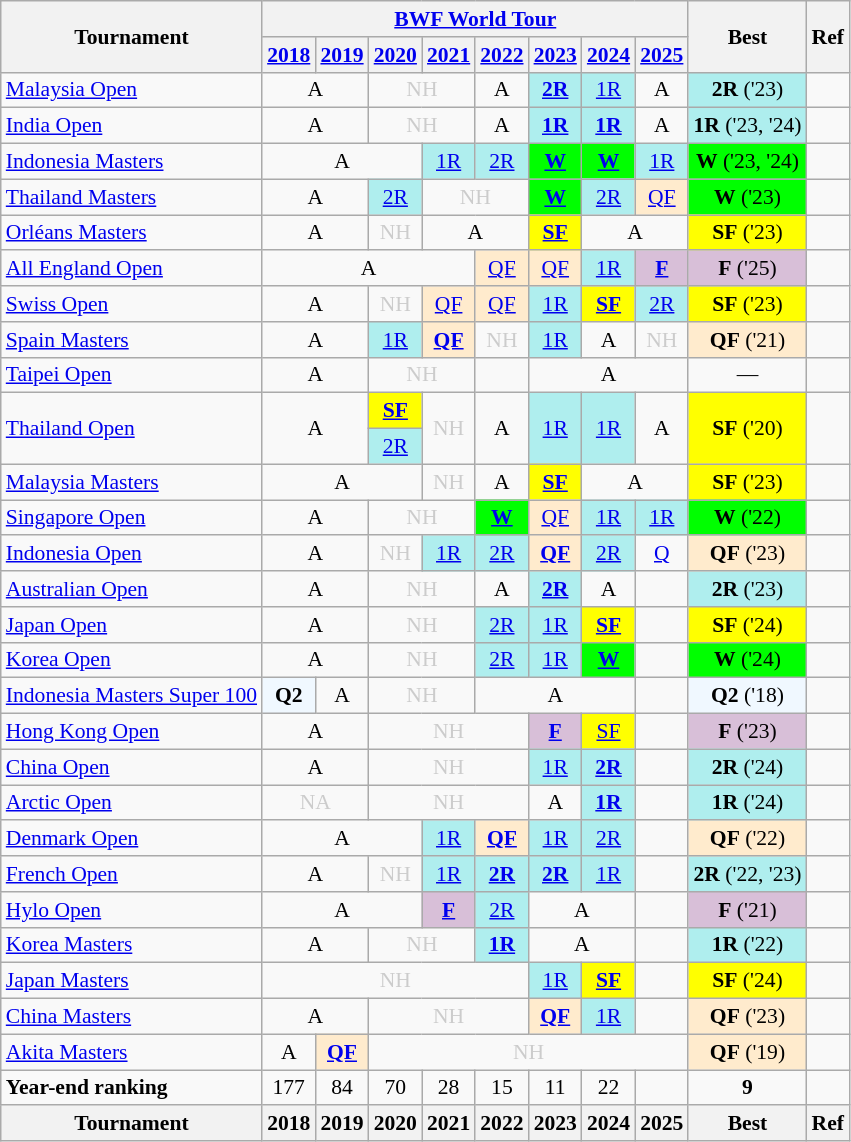<table class="wikitable" style="font-size: 90%; text-align:center">
<tr>
<th rowspan="2">Tournament</th>
<th colspan="8"><a href='#'>BWF World Tour</a></th>
<th rowspan="2">Best</th>
<th rowspan="2">Ref</th>
</tr>
<tr>
<th><a href='#'>2018</a></th>
<th><a href='#'>2019</a></th>
<th><a href='#'>2020</a></th>
<th><a href='#'>2021</a></th>
<th><a href='#'>2022</a></th>
<th><a href='#'>2023</a></th>
<th><a href='#'>2024</a></th>
<th><a href='#'>2025</a></th>
</tr>
<tr>
<td align=left><a href='#'>Malaysia Open</a></td>
<td colspan="2">A</td>
<td colspan="2" style=color:#ccc>NH</td>
<td>A</td>
<td bgcolor=AFEEEE><strong><a href='#'>2R</a></strong></td>
<td bgcolor=AFEEEE><a href='#'>1R</a></td>
<td>A</td>
<td bgcolor=AEEEEE><strong>2R</strong> ('23)</td>
<td></td>
</tr>
<tr>
<td align=left><a href='#'>India Open</a></td>
<td colspan="2">A</td>
<td colspan="2" style=color:#ccc>NH</td>
<td>A</td>
<td bgcolor=AEEEEE><strong><a href='#'>1R</a></strong></td>
<td bgcolor=AEEEEE><strong><a href='#'>1R</a></strong></td>
<td>A</td>
<td bgcolor=AEEEEE><strong>1R</strong> ('23, '24)</td>
<td></td>
</tr>
<tr>
<td align=left><a href='#'>Indonesia Masters</a></td>
<td colspan="3">A</td>
<td bgcolor=AFEEEE><a href='#'>1R</a></td>
<td bgcolor=AFEEEE><a href='#'>2R</a></td>
<td bgcolor=00FF00><strong><a href='#'>W</a></strong></td>
<td bgcolor=00FF00><strong><a href='#'>W</a></strong></td>
<td bgcolor=AFEEEE><a href='#'>1R</a></td>
<td bgcolor=00FF00><strong>W</strong> ('23, '24)</td>
<td></td>
</tr>
<tr>
<td align=left><a href='#'>Thailand Masters</a></td>
<td colspan="2">A</td>
<td bgcolor=AFEEEE><a href='#'>2R</a></td>
<td colspan="2" style=color:#ccc>NH</td>
<td bgcolor=00FF00><strong><a href='#'>W</a></strong></td>
<td bgcolor=AFEEEE><a href='#'>2R</a></td>
<td bgcolor=FFEBCD><a href='#'>QF</a></td>
<td bgcolor=00FF00><strong>W</strong> ('23)</td>
<td></td>
</tr>
<tr>
<td align=left><a href='#'>Orléans Masters</a></td>
<td colspan="2">A</td>
<td style=color:#ccc>NH</td>
<td colspan="2">A</td>
<td bgcolor=FFFF00><strong><a href='#'>SF</a></strong></td>
<td colspan="2">A</td>
<td bgcolor=FFFF00><strong>SF</strong> ('23)</td>
<td></td>
</tr>
<tr>
<td align=left><a href='#'>All England Open</a></td>
<td colspan="4">A</td>
<td bgcolor=FFEBCD><a href='#'>QF</a></td>
<td bgcolor=FFEBCD><a href='#'>QF</a></td>
<td bgcolor=AFEEEE><a href='#'>1R</a></td>
<td bgcolor=D8BFD8><strong><a href='#'>F</a></strong></td>
<td bgcolor=D8BFD8><strong>F</strong> ('25)</td>
<td></td>
</tr>
<tr>
<td align=left><a href='#'>Swiss Open</a></td>
<td colspan=2>A</td>
<td style=color:#ccc>NH</td>
<td bgcolor=FFEBCD><a href='#'>QF</a></td>
<td bgcolor=FFEBCD><a href='#'>QF</a></td>
<td bgcolor=AFEEEE><a href='#'>1R</a></td>
<td bgcolor=FFFF00><strong><a href='#'>SF</a></strong></td>
<td bgcolor=AFEEEE><a href='#'>2R</a></td>
<td bgcolor=FFFF00><strong>SF</strong> ('23)</td>
<td></td>
</tr>
<tr>
<td align=left><a href='#'>Spain Masters</a></td>
<td colspan="2">A</td>
<td bgcolor=AFEEEE><a href='#'>1R</a></td>
<td bgcolor=FFEBCD><a href='#'><strong>QF</strong></a></td>
<td 2022; style=color:#ccc>NH</td>
<td bgcolor=AFEEEE><a href='#'>1R</a></td>
<td>A</td>
<td 2025; style=color:#ccc>NH</td>
<td bgcolor=FFEBCD><strong>QF</strong> ('21)</td>
<td></td>
</tr>
<tr>
<td align=left><a href='#'>Taipei Open</a></td>
<td colspan="2">A</td>
<td colspan="2" style=color:#ccc>NH</td>
<td><a href='#'></a></td>
<td colspan="3">A</td>
<td>—</td>
<td></td>
</tr>
<tr>
<td rowspan="2" align=left><a href='#'>Thailand Open</a></td>
<td rowspan="2" colspan="2">A</td>
<td bgcolor=FFFF00><a href='#'><strong>SF</strong></a></td>
<td rowspan="2" style=color:#ccc>NH</td>
<td rowspan="2">A</td>
<td rowspan="2" bgcolor=AFEEEE><a href='#'>1R</a></td>
<td rowspan="2" bgcolor=AFEEEE><a href='#'>1R</a></td>
<td rowspan="2">A</td>
<td rowspan="2" bgcolor=FFFF00><strong>SF</strong> ('20)</td>
<td rowspan="2"></td>
</tr>
<tr>
<td bgcolor=AFEEEE><a href='#'>2R</a></td>
</tr>
<tr>
<td align=left><a href='#'>Malaysia Masters</a></td>
<td colspan="3">A</td>
<td style=color:#ccc>NH</td>
<td>A</td>
<td bgcolor=FFFF00><strong><a href='#'>SF</a></strong></td>
<td colspan="2">A</td>
<td bgcolor=FFFF00><strong>SF</strong> ('23)</td>
<td></td>
</tr>
<tr>
<td align=left><a href='#'>Singapore Open</a></td>
<td colspan="2">A</td>
<td colspan="2" style=color:#ccc>NH</td>
<td bgcolor=00FF00><strong><a href='#'>W</a></strong></td>
<td bgcolor=FFEBCD><a href='#'>QF</a></td>
<td bgcolor=AFEEEE><a href='#'>1R</a></td>
<td bgcolor=AFEEEE><a href='#'>1R</a></td>
<td bgcolor=00FF00><strong>W</strong> ('22)</td>
<td></td>
</tr>
<tr>
<td align=left><a href='#'>Indonesia Open</a></td>
<td colspan="2">A</td>
<td style=color:#ccc>NH</td>
<td bgcolor=AFEEEE><a href='#'>1R</a></td>
<td bgcolor=AFEEEE><a href='#'>2R</a></td>
<td bgcolor=FFEBCD><strong><a href='#'>QF</a></strong></td>
<td bgcolor=AFEEEE><a href='#'>2R</a></td>
<td><a href='#'>Q</a></td>
<td bgcolor=FFEBCD><strong>QF</strong> ('23)</td>
<td></td>
</tr>
<tr>
<td align=left><a href='#'>Australian Open</a></td>
<td colspan="2">A</td>
<td colspan="2" style=color:#ccc>NH</td>
<td>A</td>
<td bgcolor=AFEEEE><strong><a href='#'>2R</a></strong></td>
<td>A</td>
<td></td>
<td bgcolor=AFEEEE><strong>2R</strong> ('23)</td>
<td></td>
</tr>
<tr>
<td align=left><a href='#'>Japan Open</a></td>
<td colspan="2">A</td>
<td colspan="2" style=color:#ccc>NH</td>
<td bgcolor=AFEEEE><a href='#'>2R</a></td>
<td bgcolor=AFEEEE><a href='#'>1R</a></td>
<td bgcolor=FFFF00><strong><a href='#'>SF</a></strong></td>
<td></td>
<td bgcolor=FFFF00><strong>SF</strong> ('24)</td>
<td></td>
</tr>
<tr>
<td align=left><a href='#'>Korea Open</a></td>
<td colspan="2">A</td>
<td colspan="2" style=color:#ccc>NH</td>
<td bgcolor=AFEEEE><a href='#'>2R</a></td>
<td bgcolor=AFEEEE><a href='#'>1R</a></td>
<td bgcolor=00FF00><strong><a href='#'>W</a></strong></td>
<td></td>
<td bgcolor=00FF00><strong>W</strong> ('24)</td>
<td></td>
</tr>
<tr>
<td align=left><a href='#'>Indonesia Masters Super 100</a></td>
<td bgcolor=F0F8FF><strong>Q2</strong></td>
<td>A</td>
<td colspan="2" style=color:#ccc>NH</td>
<td colspan="3">A</td>
<td></td>
<td bgcolor=F0F8FF><strong>Q2</strong> ('18)</td>
<td></td>
</tr>
<tr>
<td align=left><a href='#'>Hong Kong Open</a></td>
<td colspan="2">A</td>
<td colspan="3" style=color:#ccc>NH</td>
<td bgcolor=D8BFD8><a href='#'><strong>F</strong></a></td>
<td bgcolor=FFFF00><a href='#'>SF</a></td>
<td></td>
<td bgcolor=D8BFD8><strong>F</strong> ('23)</td>
<td></td>
</tr>
<tr>
<td align=left><a href='#'>China Open</a></td>
<td colspan="2">A</td>
<td colspan="3" style=color:#ccc>NH</td>
<td bgcolor=AFEEEE><a href='#'>1R</a></td>
<td bgcolor=AFEEEE><strong><a href='#'>2R</a></strong></td>
<td></td>
<td bgcolor=AFEEEE><strong>2R</strong> ('24)</td>
<td></td>
</tr>
<tr>
<td align=left><a href='#'>Arctic Open</a></td>
<td colspan="2" style=color:#ccc>NA</td>
<td colspan="3" style=color:#ccc>NH</td>
<td>A</td>
<td bgcolor=AFEEEE><strong><a href='#'>1R</a></strong></td>
<td></td>
<td bgcolor=AFEEEE><strong>1R</strong> ('24)</td>
<td></td>
</tr>
<tr>
<td align=left><a href='#'>Denmark Open</a></td>
<td colspan="3">A</td>
<td bgcolor=AFEEEE><a href='#'>1R</a></td>
<td bgcolor=FFEBCD><strong><a href='#'>QF</a></strong></td>
<td bgcolor=AFEEEE><a href='#'>1R</a></td>
<td bgcolor=AFEEEE><a href='#'>2R</a></td>
<td></td>
<td bgcolor=FFEBCD><strong>QF</strong> ('22)</td>
<td></td>
</tr>
<tr>
<td align=left><a href='#'>French Open</a></td>
<td colspan="2">A</td>
<td style=color:#ccc>NH</td>
<td bgcolor=AFEEEE><a href='#'>1R</a></td>
<td bgcolor=AFEEEE><strong><a href='#'>2R</a></strong></td>
<td bgcolor=AFEEEE><strong><a href='#'>2R</a></strong></td>
<td bgcolor=AFEEEE><a href='#'>1R</a></td>
<td></td>
<td bgcolor=AFEEEE><strong>2R</strong> ('22, '23)</td>
<td></td>
</tr>
<tr>
<td align=left><a href='#'>Hylo Open</a></td>
<td colspan="3">A</td>
<td bgcolor=D8BFD8><strong><a href='#'>F</a></strong></td>
<td bgcolor=AFEEEE><a href='#'>2R</a></td>
<td colspan="2">A</td>
<td></td>
<td bgcolor=D8BFD8><strong>F</strong> ('21)</td>
<td></td>
</tr>
<tr>
<td align=left><a href='#'>Korea Masters</a></td>
<td colspan="2">A</td>
<td colspan="2" style=color:#ccc>NH</td>
<td bgcolor=AFEEEE><strong><a href='#'>1R</a></strong></td>
<td colspan="2">A</td>
<td></td>
<td bgcolor=AFEEEE><strong>1R</strong> ('22)</td>
<td></td>
</tr>
<tr>
<td align=left><a href='#'>Japan Masters</a></td>
<td colspan="5" style=color:#ccc>NH</td>
<td bgcolor=AFEEEE><a href='#'>1R</a></td>
<td bgcolor=FFFF00><strong><a href='#'>SF</a></strong></td>
<td></td>
<td bgcolor=FFFF00><strong>SF</strong> ('24)</td>
<td></td>
</tr>
<tr>
<td align=left><a href='#'>China Masters</a></td>
<td colspan="2">A</td>
<td colspan="3" style=color:#ccc>NH</td>
<td bgcolor=FFEBCD><a href='#'><strong>QF</strong></a></td>
<td bgcolor=AFEEEE><a href='#'>1R</a></td>
<td></td>
<td bgcolor=FFEBCD><strong>QF</strong> ('23)</td>
<td></td>
</tr>
<tr>
<td align=left><a href='#'>Akita Masters</a></td>
<td>A</td>
<td bgcolor=FFEBCD><a href='#'><strong>QF</strong></a></td>
<td colspan="6" style=color:#ccc>NH</td>
<td bgcolor=FFEBCD><strong>QF</strong> ('19)</td>
<td></td>
</tr>
<tr>
<td align=left><strong>Year-end ranking</strong></td>
<td 2018;>177</td>
<td 2019;>84</td>
<td 2020;>70</td>
<td 2021;>28</td>
<td 2022;>15</td>
<td 2023;>11</td>
<td 2024;>22</td>
<td 2025;></td>
<td Best;><strong>9</strong></td>
<td></td>
</tr>
<tr>
<th>Tournament</th>
<th>2018</th>
<th>2019</th>
<th>2020</th>
<th>2021</th>
<th>2022</th>
<th>2023</th>
<th>2024</th>
<th>2025</th>
<th>Best</th>
<th>Ref</th>
</tr>
</table>
